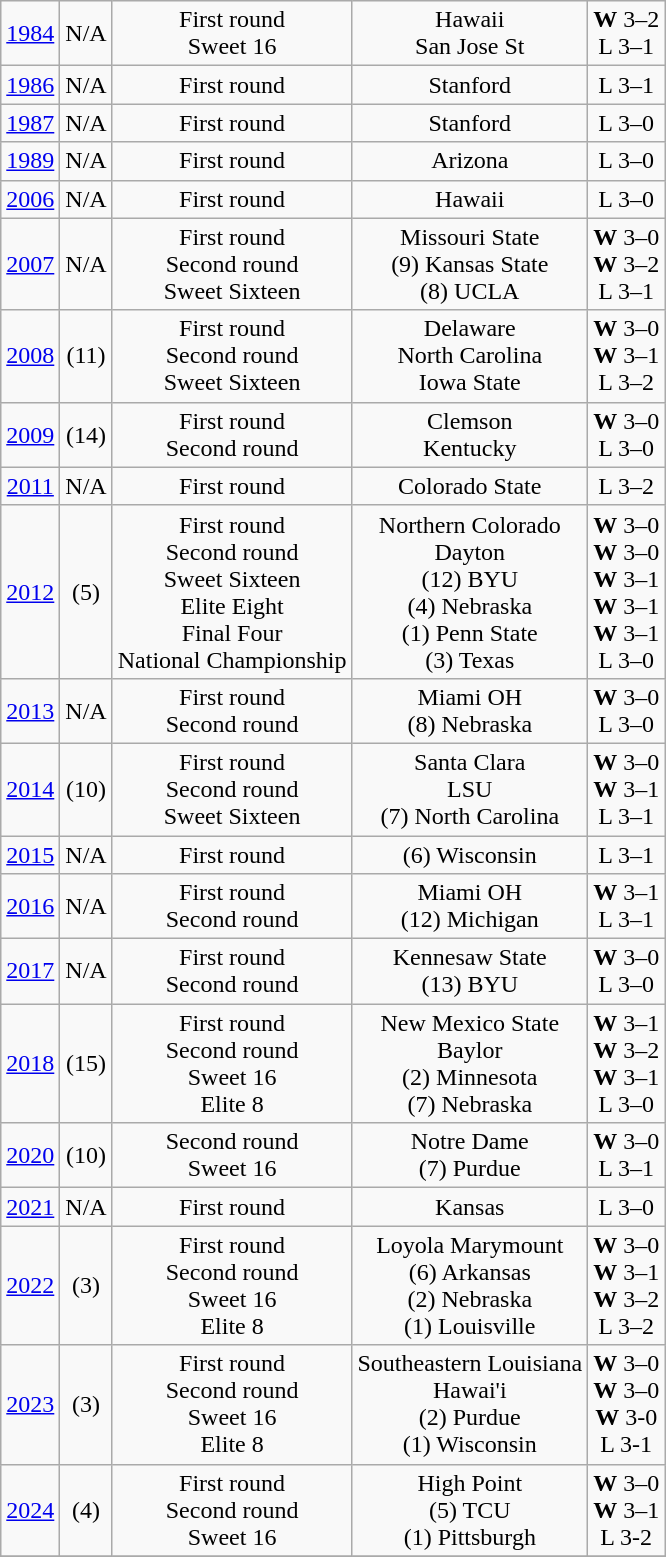<table class="wikitable">
<tr align="center">
<td><a href='#'>1984</a></td>
<td>N/A</td>
<td>First round<br>Sweet 16</td>
<td>Hawaii<br>San Jose St</td>
<td><strong>W</strong> 3–2<br> L 3–1</td>
</tr>
<tr align="center">
<td><a href='#'>1986</a></td>
<td>N/A</td>
<td>First round</td>
<td>Stanford</td>
<td>L 3–1</td>
</tr>
<tr align="center">
<td><a href='#'>1987</a></td>
<td>N/A</td>
<td>First round</td>
<td>Stanford</td>
<td>L 3–0</td>
</tr>
<tr align="center">
<td><a href='#'>1989</a></td>
<td>N/A</td>
<td>First round</td>
<td>Arizona</td>
<td>L 3–0</td>
</tr>
<tr align="center">
<td><a href='#'>2006</a></td>
<td>N/A</td>
<td>First round</td>
<td>Hawaii</td>
<td>L 3–0</td>
</tr>
<tr align="center">
<td><a href='#'>2007</a></td>
<td>N/A</td>
<td>First round <br>Second round <br>Sweet Sixteen</td>
<td>Missouri State <br> (9) Kansas State <br> (8) UCLA</td>
<td><strong>W</strong> 3–0<br><strong>W</strong> 3–2<br>L 3–1</td>
</tr>
<tr align="center">
<td><a href='#'>2008</a></td>
<td>(11)</td>
<td>First round <br> Second round <br> Sweet Sixteen</td>
<td>Delaware <br> North Carolina <br> Iowa State</td>
<td><strong>W</strong> 3–0 <br> <strong>W</strong> 3–1 <br> L 3–2</td>
</tr>
<tr align="center">
<td><a href='#'>2009</a></td>
<td>(14)</td>
<td>First round <br>Second round<br></td>
<td>Clemson <br> Kentucky</td>
<td><strong>W</strong> 3–0 <br> L 3–0</td>
</tr>
<tr align="center">
<td><a href='#'>2011</a></td>
<td>N/A</td>
<td>First round</td>
<td>Colorado State</td>
<td>L 3–2</td>
</tr>
<tr align="center">
<td><a href='#'>2012</a></td>
<td>(5)</td>
<td>First round <br>Second round <br>Sweet Sixteen<br>Elite Eight<br>Final Four <br> National Championship</td>
<td>Northern Colorado <br> Dayton <br>  (12) BYU <br> (4) Nebraska <br> (1) Penn State <br> (3) Texas</td>
<td><strong>W</strong> 3–0 <br><strong>W</strong> 3–0<br><strong>W</strong> 3–1<br><strong>W</strong> 3–1 <br> <strong>W</strong> 3–1 <br> L 3–0</td>
</tr>
<tr align="center">
<td><a href='#'>2013</a></td>
<td>N/A</td>
<td>First round <br>Second round</td>
<td>Miami OH <br>(8) Nebraska</td>
<td><strong>W</strong> 3–0 <br> L 3–0</td>
</tr>
<tr align="center">
<td><a href='#'>2014</a></td>
<td>(10)</td>
<td>First round <br>Second round <br> Sweet Sixteen</td>
<td>Santa Clara <br> LSU <br> (7) North Carolina</td>
<td><strong>W</strong> 3–0 <br> <strong>W</strong> 3–1 <br>L 3–1</td>
</tr>
<tr align="center">
<td><a href='#'>2015</a></td>
<td>N/A</td>
<td>First round</td>
<td>(6) Wisconsin</td>
<td>L 3–1</td>
</tr>
<tr align="center">
<td><a href='#'>2016</a></td>
<td>N/A</td>
<td>First round  <br> Second round</td>
<td>Miami OH <br> (12) Michigan</td>
<td><strong>W</strong> 3–1 <br> L 3–1</td>
</tr>
<tr align="center">
<td><a href='#'>2017</a></td>
<td>N/A</td>
<td>First round <br> Second round</td>
<td>Kennesaw State <br> (13) BYU</td>
<td><strong>W</strong> 3–0 <br> L 3–0</td>
</tr>
<tr align="center">
<td><a href='#'>2018</a></td>
<td>(15)</td>
<td>First round <br> Second round <br> Sweet 16 <br> Elite 8</td>
<td>New Mexico State <br> Baylor <br> (2) Minnesota <br> (7) Nebraska</td>
<td><strong>W</strong> 3–1 <br> <strong>W</strong> 3–2 <br> <strong>W</strong> 3–1 <br> L 3–0</td>
</tr>
<tr align="center">
<td><a href='#'>2020</a></td>
<td>(10)</td>
<td>Second round <br> Sweet 16</td>
<td>Notre Dame <br> (7) Purdue</td>
<td><strong>W</strong> 3–0 <br> L 3–1</td>
</tr>
<tr align="center">
<td><a href='#'>2021</a></td>
<td>N/A</td>
<td>First round</td>
<td>Kansas</td>
<td>L 3–0</td>
</tr>
<tr align="center">
<td><a href='#'>2022</a></td>
<td>(3)</td>
<td>First round <br> Second round <br> Sweet 16  <br> Elite 8</td>
<td>Loyola Marymount <br> (6) Arkansas <br> (2) Nebraska <br> (1) Louisville</td>
<td><strong>W</strong> 3–0 <br>    <strong>W</strong> 3–1 <br> <strong>W</strong> 3–2 <br> L 3–2</td>
</tr>
<tr align="center">
<td><a href='#'>2023</a></td>
<td>(3)</td>
<td>First round <br> Second round <br>  Sweet 16 <br> Elite 8</td>
<td>Southeastern Louisiana <br> Hawai'i <br> (2) Purdue <br> (1) Wisconsin</td>
<td><strong>W</strong> 3–0 <br>    <strong>W</strong> 3–0 <br> <strong>W</strong> 3-0 <br> L 3-1</td>
</tr>
<tr align="center">
<td><a href='#'>2024</a></td>
<td>(4)</td>
<td>First round <br> Second round <br>  Sweet 16 <br></td>
<td>High Point <br> (5) TCU <br> (1) Pittsburgh</td>
<td><strong>W</strong> 3–0 <br>    <strong>W</strong> 3–1 <br> L 3-2</td>
</tr>
<tr align="center">
</tr>
</table>
